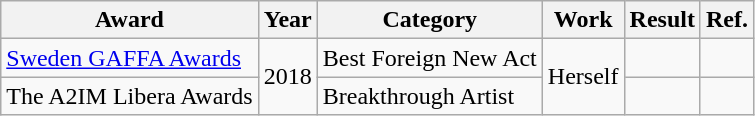<table class="wikitable">
<tr>
<th>Award</th>
<th>Year</th>
<th>Category</th>
<th>Work</th>
<th>Result</th>
<th>Ref.</th>
</tr>
<tr>
<td><a href='#'>Sweden GAFFA Awards</a></td>
<td rowspan="2">2018</td>
<td>Best Foreign New Act</td>
<td rowspan="2">Herself</td>
<td></td>
<td></td>
</tr>
<tr>
<td>The A2IM Libera Awards</td>
<td>Breakthrough Artist</td>
<td></td>
<td></td>
</tr>
</table>
